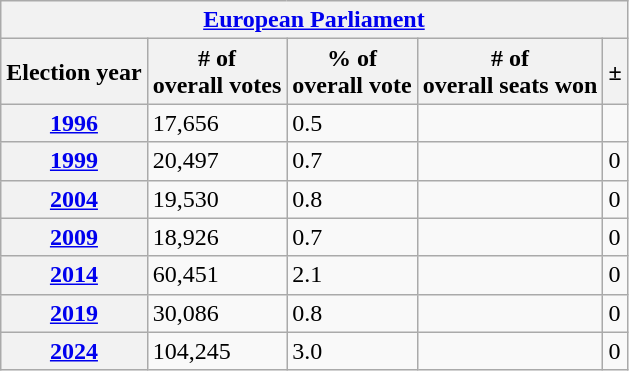<table class=wikitable>
<tr>
<th colspan=6><a href='#'>European Parliament</a></th>
</tr>
<tr>
<th>Election year</th>
<th># of<br>overall votes</th>
<th>% of<br>overall vote</th>
<th># of<br>overall seats won</th>
<th>±</th>
</tr>
<tr>
<th><a href='#'>1996</a></th>
<td>17,656</td>
<td>0.5</td>
<td></td>
<td></td>
</tr>
<tr>
<th><a href='#'>1999</a></th>
<td>20,497</td>
<td>0.7</td>
<td></td>
<td>0</td>
</tr>
<tr>
<th><a href='#'>2004</a></th>
<td>19,530</td>
<td>0.8</td>
<td></td>
<td>0</td>
</tr>
<tr>
<th><a href='#'>2009</a></th>
<td>18,926</td>
<td>0.7</td>
<td></td>
<td>0</td>
</tr>
<tr>
<th><a href='#'>2014</a></th>
<td>60,451</td>
<td>2.1</td>
<td></td>
<td>0</td>
</tr>
<tr>
<th><a href='#'>2019</a></th>
<td>30,086</td>
<td>0.8</td>
<td></td>
<td>0</td>
</tr>
<tr>
<th><a href='#'>2024</a></th>
<td>104,245</td>
<td>3.0</td>
<td></td>
<td>0</td>
</tr>
</table>
